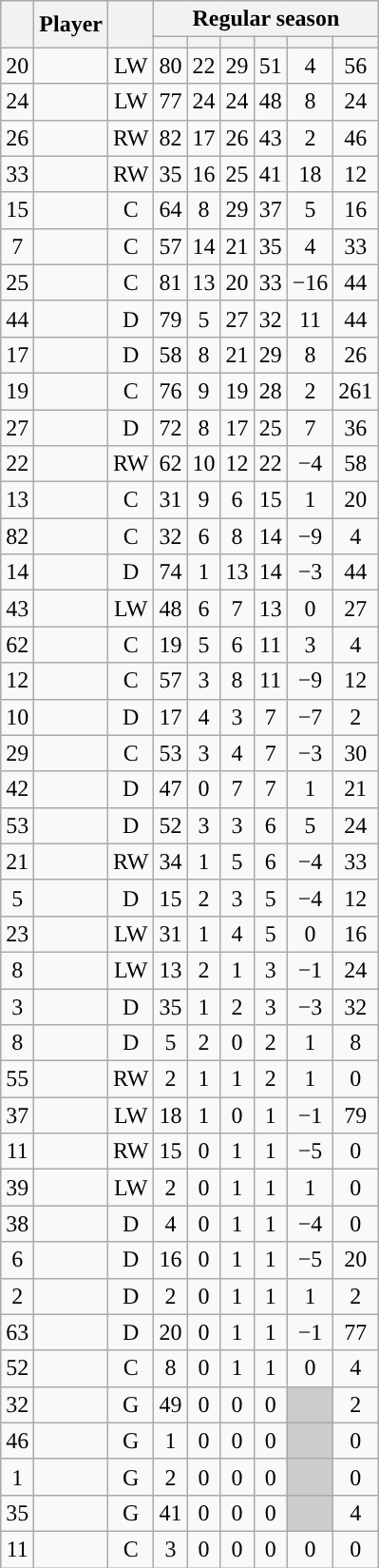<table class="wikitable sortable plainrowheaders" style="text-align:center;">
<tr>
<th scope="col" data-sort-type="number" rowspan="2"></th>
<th scope="col" rowspan="2">Player</th>
<th scope="col" rowspan="2"></th>
<th scope=colgroup colspan=6>Regular season</th>
</tr>
<tr>
<th scope="col" data-sort-type="number"></th>
<th scope="col" data-sort-type="number"></th>
<th scope="col" data-sort-type="number"></th>
<th scope="col" data-sort-type="number"></th>
<th scope="col" data-sort-type="number"></th>
<th scope="col" data-sort-type="number"></th>
</tr>
<tr>
<td scope="row">20</td>
<td align="left"></td>
<td>LW</td>
<td>80</td>
<td>22</td>
<td>29</td>
<td>51</td>
<td>4</td>
<td>56</td>
</tr>
<tr>
<td scope="row">24</td>
<td align="left"></td>
<td>LW</td>
<td>77</td>
<td>24</td>
<td>24</td>
<td>48</td>
<td>8</td>
<td>24</td>
</tr>
<tr>
<td scope="row">26</td>
<td align="left"></td>
<td>RW</td>
<td>82</td>
<td>17</td>
<td>26</td>
<td>43</td>
<td>2</td>
<td>46</td>
</tr>
<tr>
<td scope="row">33</td>
<td align="left"></td>
<td>RW</td>
<td>35</td>
<td>16</td>
<td>25</td>
<td>41</td>
<td>18</td>
<td>12</td>
</tr>
<tr>
<td scope="row">15</td>
<td align="left"></td>
<td>C</td>
<td>64</td>
<td>8</td>
<td>29</td>
<td>37</td>
<td>5</td>
<td>16</td>
</tr>
<tr>
<td scope="row">7</td>
<td align="left"></td>
<td>C</td>
<td>57</td>
<td>14</td>
<td>21</td>
<td>35</td>
<td>4</td>
<td>33</td>
</tr>
<tr>
<td scope="row">25</td>
<td align="left"></td>
<td>C</td>
<td>81</td>
<td>13</td>
<td>20</td>
<td>33</td>
<td>−16</td>
<td>44</td>
</tr>
<tr>
<td scope="row">44</td>
<td align="left"></td>
<td>D</td>
<td>79</td>
<td>5</td>
<td>27</td>
<td>32</td>
<td>11</td>
<td>44</td>
</tr>
<tr>
<td scope="row">17</td>
<td align="left"></td>
<td>D</td>
<td>58</td>
<td>8</td>
<td>21</td>
<td>29</td>
<td>8</td>
<td>26</td>
</tr>
<tr>
<td scope="row">19</td>
<td align="left"></td>
<td>C</td>
<td>76</td>
<td>9</td>
<td>19</td>
<td>28</td>
<td>2</td>
<td>261</td>
</tr>
<tr>
<td scope="row">27</td>
<td align="left"></td>
<td>D</td>
<td>72</td>
<td>8</td>
<td>17</td>
<td>25</td>
<td>7</td>
<td>36</td>
</tr>
<tr>
<td scope="row">22</td>
<td align="left"></td>
<td>RW</td>
<td>62</td>
<td>10</td>
<td>12</td>
<td>22</td>
<td>−4</td>
<td>58</td>
</tr>
<tr>
<td scope="row">13</td>
<td align="left"></td>
<td>C</td>
<td>31</td>
<td>9</td>
<td>6</td>
<td>15</td>
<td>1</td>
<td>20</td>
</tr>
<tr>
<td scope="row">82</td>
<td align="left"></td>
<td>C</td>
<td>32</td>
<td>6</td>
<td>8</td>
<td>14</td>
<td>−9</td>
<td>4</td>
</tr>
<tr>
<td scope="row">14</td>
<td align="left"></td>
<td>D</td>
<td>74</td>
<td>1</td>
<td>13</td>
<td>14</td>
<td>−3</td>
<td>44</td>
</tr>
<tr>
<td scope="row">43</td>
<td align="left"></td>
<td>LW</td>
<td>48</td>
<td>6</td>
<td>7</td>
<td>13</td>
<td>0</td>
<td>27</td>
</tr>
<tr>
<td scope="row">62</td>
<td align="left"></td>
<td>C</td>
<td>19</td>
<td>5</td>
<td>6</td>
<td>11</td>
<td>3</td>
<td>4</td>
</tr>
<tr>
<td scope="row">12</td>
<td align="left"></td>
<td>C</td>
<td>57</td>
<td>3</td>
<td>8</td>
<td>11</td>
<td>−9</td>
<td>12</td>
</tr>
<tr>
<td scope="row">10</td>
<td align="left"></td>
<td>D</td>
<td>17</td>
<td>4</td>
<td>3</td>
<td>7</td>
<td>−7</td>
<td>2</td>
</tr>
<tr>
<td scope="row">29</td>
<td align="left"></td>
<td>C</td>
<td>53</td>
<td>3</td>
<td>4</td>
<td>7</td>
<td>−3</td>
<td>30</td>
</tr>
<tr>
<td scope="row">42</td>
<td align="left"></td>
<td>D</td>
<td>47</td>
<td>0</td>
<td>7</td>
<td>7</td>
<td>1</td>
<td>21</td>
</tr>
<tr>
<td scope="row">53</td>
<td align="left"></td>
<td>D</td>
<td>52</td>
<td>3</td>
<td>3</td>
<td>6</td>
<td>5</td>
<td>24</td>
</tr>
<tr>
<td scope="row">21</td>
<td align="left"></td>
<td>RW</td>
<td>34</td>
<td>1</td>
<td>5</td>
<td>6</td>
<td>−4</td>
<td>33</td>
</tr>
<tr>
<td scope="row">5</td>
<td align="left"></td>
<td>D</td>
<td>15</td>
<td>2</td>
<td>3</td>
<td>5</td>
<td>−4</td>
<td>12</td>
</tr>
<tr>
<td scope="row">23</td>
<td align="left"></td>
<td>LW</td>
<td>31</td>
<td>1</td>
<td>4</td>
<td>5</td>
<td>0</td>
<td>16</td>
</tr>
<tr>
<td scope="row">8</td>
<td align="left"></td>
<td>LW</td>
<td>13</td>
<td>2</td>
<td>1</td>
<td>3</td>
<td>−1</td>
<td>24</td>
</tr>
<tr>
<td scope="row">3</td>
<td align="left"></td>
<td>D</td>
<td>35</td>
<td>1</td>
<td>2</td>
<td>3</td>
<td>−3</td>
<td>32</td>
</tr>
<tr>
<td scope="row">8</td>
<td align="left"></td>
<td>D</td>
<td>5</td>
<td>2</td>
<td>0</td>
<td>2</td>
<td>1</td>
<td>8</td>
</tr>
<tr>
<td scope="row">55</td>
<td align="left"></td>
<td>RW</td>
<td>2</td>
<td>1</td>
<td>1</td>
<td>2</td>
<td>1</td>
<td>0</td>
</tr>
<tr>
<td scope="row">37</td>
<td align="left"></td>
<td>LW</td>
<td>18</td>
<td>1</td>
<td>0</td>
<td>1</td>
<td>−1</td>
<td>79</td>
</tr>
<tr>
<td scope="row">11</td>
<td align="left"></td>
<td>RW</td>
<td>15</td>
<td>0</td>
<td>1</td>
<td>1</td>
<td>−5</td>
<td>0</td>
</tr>
<tr>
<td scope="row">39</td>
<td align="left"></td>
<td>LW</td>
<td>2</td>
<td>0</td>
<td>1</td>
<td>1</td>
<td>1</td>
<td>0</td>
</tr>
<tr>
<td scope="row">38</td>
<td align="left"></td>
<td>D</td>
<td>4</td>
<td>0</td>
<td>1</td>
<td>1</td>
<td>−4</td>
<td>0</td>
</tr>
<tr>
<td scope="row">6</td>
<td align="left"></td>
<td>D</td>
<td>16</td>
<td>0</td>
<td>1</td>
<td>1</td>
<td>−5</td>
<td>20</td>
</tr>
<tr>
<td scope="row">2</td>
<td align="left"></td>
<td>D</td>
<td>2</td>
<td>0</td>
<td>1</td>
<td>1</td>
<td>1</td>
<td>2</td>
</tr>
<tr>
<td scope="row">63</td>
<td align="left"></td>
<td>D</td>
<td>20</td>
<td>0</td>
<td>1</td>
<td>1</td>
<td>−1</td>
<td>77</td>
</tr>
<tr>
<td scope="row">52</td>
<td align="left"></td>
<td>C</td>
<td>8</td>
<td>0</td>
<td>1</td>
<td>1</td>
<td>0</td>
<td>4</td>
</tr>
<tr>
<td scope="row">32</td>
<td align="left"></td>
<td>G</td>
<td>49</td>
<td>0</td>
<td>0</td>
<td>0</td>
<td style="background:#ccc"></td>
<td>2</td>
</tr>
<tr>
<td scope="row">46</td>
<td align="left"></td>
<td>G</td>
<td>1</td>
<td>0</td>
<td>0</td>
<td>0</td>
<td style="background:#ccc"></td>
<td>0</td>
</tr>
<tr>
<td scope="row">1</td>
<td align="left"></td>
<td>G</td>
<td>2</td>
<td>0</td>
<td>0</td>
<td>0</td>
<td style="background:#ccc"></td>
<td>0</td>
</tr>
<tr>
<td scope="row">35</td>
<td align="left"></td>
<td>G</td>
<td>41</td>
<td>0</td>
<td>0</td>
<td>0</td>
<td style="background:#ccc"></td>
<td>4</td>
</tr>
<tr>
<td scope="row">11</td>
<td align="left"></td>
<td>C</td>
<td>3</td>
<td>0</td>
<td>0</td>
<td>0</td>
<td>0</td>
<td>0</td>
</tr>
</table>
